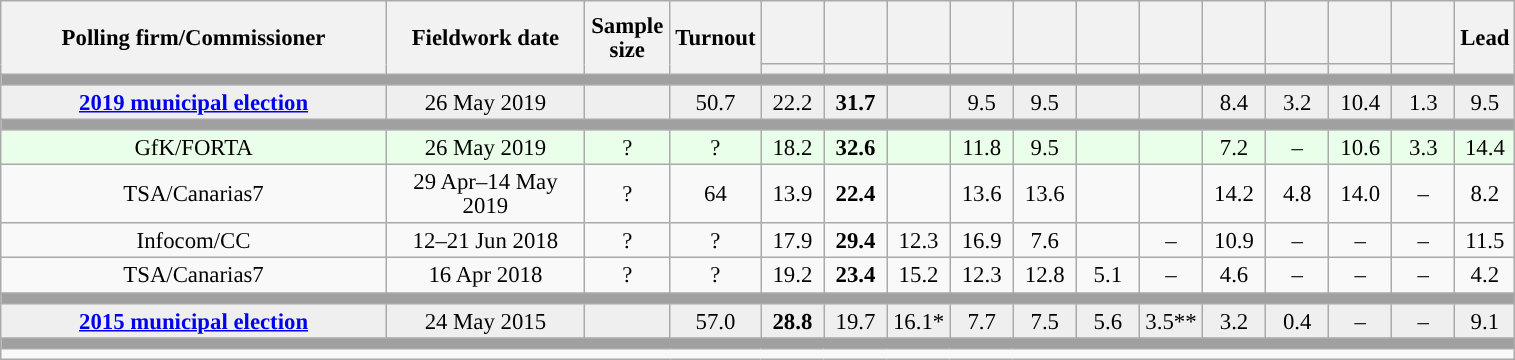<table class="wikitable collapsible collapsed" style="text-align:center; font-size:95%; line-height:16px;">
<tr style="height:42px;">
<th style="width:250px;" rowspan="2">Polling firm/Commissioner</th>
<th style="width:125px;" rowspan="2">Fieldwork date</th>
<th style="width:50px;" rowspan="2">Sample size</th>
<th style="width:45px;" rowspan="2">Turnout</th>
<th style="width:35px;"></th>
<th style="width:35px;"></th>
<th style="width:35px;"></th>
<th style="width:35px;"></th>
<th style="width:35px;"></th>
<th style="width:35px;"></th>
<th style="width:35px;"></th>
<th style="width:35px;"></th>
<th style="width:35px;"></th>
<th style="width:35px;"></th>
<th style="width:35px;"></th>
<th style="width:30px;" rowspan="2">Lead</th>
</tr>
<tr>
<th style="color:inherit;background:"></th>
<th style="color:inherit;background:"></th>
<th style="color:inherit;background:"></th>
<th style="color:inherit;background:"></th>
<th style="color:inherit;background:"></th>
<th style="color:inherit;background:"></th>
<th style="color:inherit;background:"></th>
<th style="color:inherit;background:"></th>
<th style="color:inherit;background:"></th>
<th style="color:inherit;background:"></th>
<th style="color:inherit;background:"></th>
</tr>
<tr>
<td colspan="16" style="background:#A0A0A0"></td>
</tr>
<tr style="background:#EFEFEF;">
<td><strong><a href='#'>2019 municipal election</a></strong></td>
<td>26 May 2019</td>
<td></td>
<td>50.7</td>
<td>22.2<br></td>
<td><strong>31.7</strong><br></td>
<td></td>
<td>9.5<br></td>
<td>9.5<br></td>
<td></td>
<td></td>
<td>8.4<br></td>
<td>3.2<br></td>
<td>10.4<br></td>
<td>1.3<br></td>
<td style="background:">9.5</td>
</tr>
<tr>
<td colspan="16" style="background:#A0A0A0"></td>
</tr>
<tr style="background:#EAFFEA;">
<td>GfK/FORTA</td>
<td>26 May 2019</td>
<td>?</td>
<td>?</td>
<td>18.2<br></td>
<td><strong>32.6</strong><br></td>
<td></td>
<td>11.8<br></td>
<td>9.5<br></td>
<td></td>
<td></td>
<td>7.2<br></td>
<td>–</td>
<td>10.6<br></td>
<td>3.3<br></td>
<td style="background:">14.4</td>
</tr>
<tr>
<td>TSA/Canarias7</td>
<td>29 Apr–14 May 2019</td>
<td>?</td>
<td>64</td>
<td>13.9<br></td>
<td><strong>22.4</strong><br></td>
<td></td>
<td>13.6<br></td>
<td>13.6<br></td>
<td></td>
<td></td>
<td>14.2<br></td>
<td>4.8<br></td>
<td>14.0<br></td>
<td>–</td>
<td style="background:">8.2</td>
</tr>
<tr>
<td>Infocom/CC</td>
<td>12–21 Jun 2018</td>
<td>?</td>
<td>?</td>
<td>17.9<br></td>
<td><strong>29.4</strong><br></td>
<td>12.3<br></td>
<td>16.9<br></td>
<td>7.6<br></td>
<td></td>
<td>–</td>
<td>10.9<br></td>
<td>–</td>
<td>–</td>
<td>–</td>
<td style="background:">11.5</td>
</tr>
<tr>
<td>TSA/Canarias7</td>
<td>16 Apr 2018</td>
<td>?</td>
<td>?</td>
<td>19.2<br></td>
<td><strong>23.4</strong><br></td>
<td>15.2<br></td>
<td>12.3<br></td>
<td>12.8<br></td>
<td>5.1<br></td>
<td>–</td>
<td>4.6<br></td>
<td>–</td>
<td>–</td>
<td>–</td>
<td style="background:">4.2</td>
</tr>
<tr>
<td colspan="16" style="background:#A0A0A0"></td>
</tr>
<tr style="background:#EFEFEF;">
<td><strong><a href='#'>2015 municipal election</a></strong></td>
<td>24 May 2015</td>
<td></td>
<td>57.0</td>
<td><strong>28.8</strong><br></td>
<td>19.7<br></td>
<td>16.1*<br></td>
<td>7.7<br></td>
<td>7.5<br></td>
<td>5.6<br></td>
<td>3.5**<br></td>
<td>3.2<br></td>
<td>0.4<br></td>
<td>–</td>
<td>–</td>
<td style="background:">9.1</td>
</tr>
<tr>
<td colspan="16" style="background:#A0A0A0"></td>
</tr>
<tr>
<td align="left" colspan="16"></td>
</tr>
</table>
